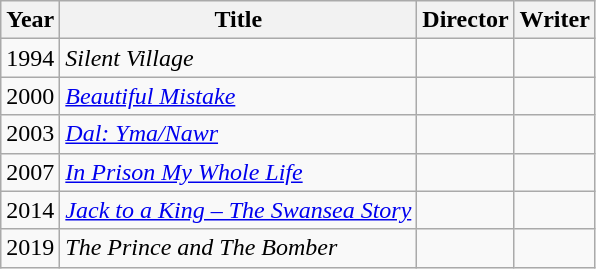<table class="wikitable">
<tr>
<th>Year</th>
<th>Title</th>
<th>Director</th>
<th>Writer</th>
</tr>
<tr>
<td>1994</td>
<td><em>Silent Village</em></td>
<td></td>
<td></td>
</tr>
<tr>
<td>2000</td>
<td><em><a href='#'>Beautiful Mistake</a></em></td>
<td></td>
<td></td>
</tr>
<tr>
<td>2003</td>
<td><em><a href='#'>Dal: Yma/Nawr</a></em></td>
<td></td>
<td></td>
</tr>
<tr>
<td>2007</td>
<td><em><a href='#'>In Prison My Whole Life</a></em></td>
<td></td>
<td></td>
</tr>
<tr>
<td>2014</td>
<td><em><a href='#'>Jack to a King – The Swansea Story</a></em></td>
<td></td>
<td></td>
</tr>
<tr>
<td>2019</td>
<td><em>The Prince and The Bomber</em></td>
<td></td>
<td></td>
</tr>
</table>
